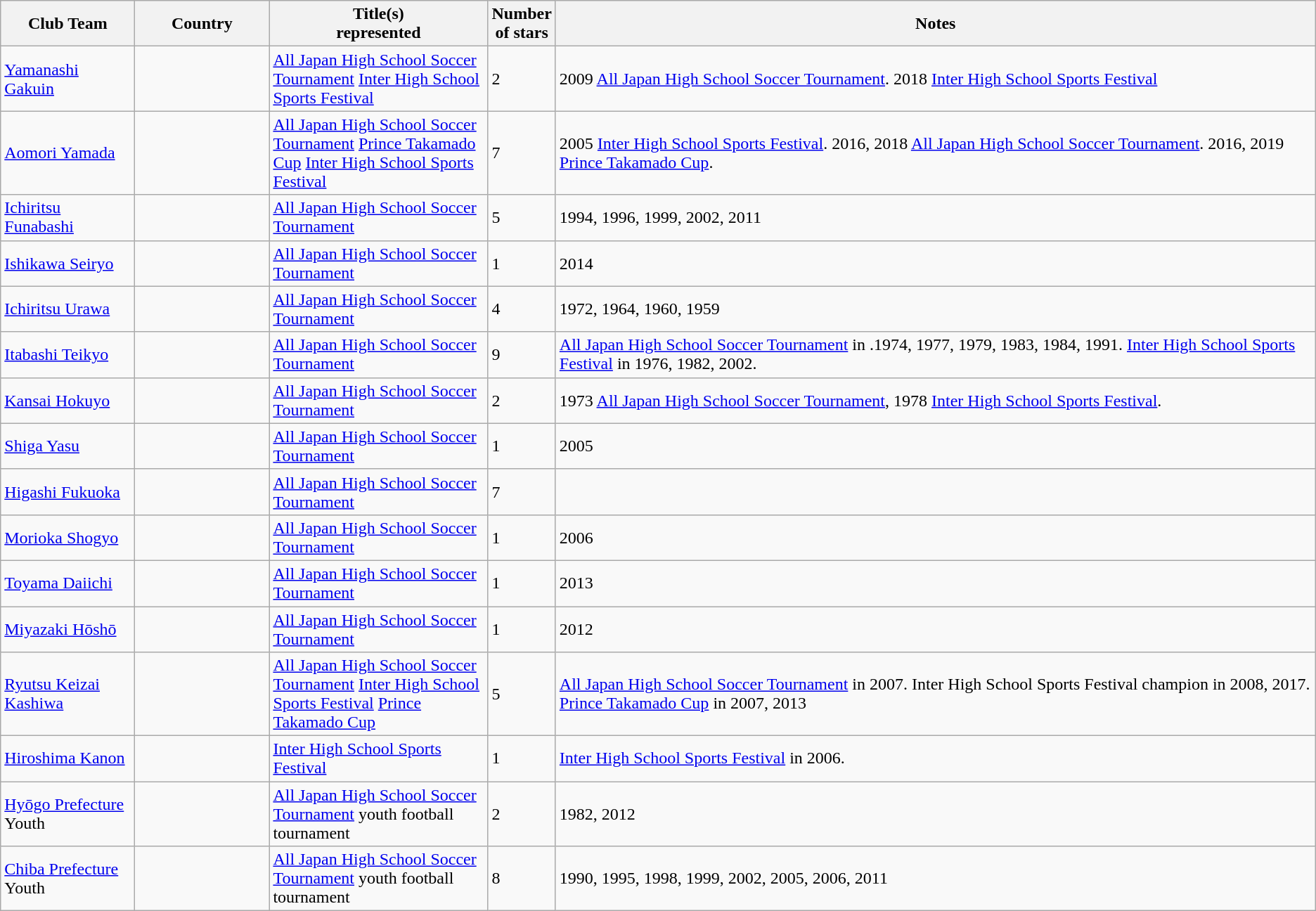<table class="wikitable sortable">
<tr>
<th width=120>Club Team</th>
<th width=120>Country</th>
<th width=200>Title(s)<br>represented</th>
<th>Number<br>of stars</th>
<th class="unsortable">Notes</th>
</tr>
<tr>
<td><a href='#'>Yamanashi Gakuin</a></td>
<td></td>
<td><a href='#'>All Japan High School Soccer Tournament</a> <a href='#'>Inter High School Sports Festival</a></td>
<td>2</td>
<td>2009 <a href='#'>All Japan High School Soccer Tournament</a>. 2018 <a href='#'>Inter High School Sports Festival</a></td>
</tr>
<tr>
<td><a href='#'>Aomori Yamada</a></td>
<td></td>
<td><a href='#'>All Japan High School Soccer Tournament</a> <a href='#'>Prince Takamado Cup</a> <a href='#'>Inter High School Sports Festival</a></td>
<td>7</td>
<td>2005 <a href='#'>Inter High School Sports Festival</a>. 2016, 2018 <a href='#'>All Japan High School Soccer Tournament</a>. 2016, 2019 <a href='#'>Prince Takamado Cup</a>.</td>
</tr>
<tr>
<td><a href='#'>Ichiritsu Funabashi</a></td>
<td></td>
<td><a href='#'>All Japan High School Soccer Tournament</a></td>
<td>5</td>
<td>1994, 1996, 1999, 2002, 2011</td>
</tr>
<tr>
<td><a href='#'>Ishikawa Seiryo</a></td>
<td></td>
<td><a href='#'>All Japan High School Soccer Tournament</a></td>
<td>1</td>
<td>2014</td>
</tr>
<tr>
<td><a href='#'>Ichiritsu Urawa</a></td>
<td></td>
<td><a href='#'>All Japan High School Soccer Tournament</a></td>
<td>4</td>
<td>1972, 1964, 1960, 1959</td>
</tr>
<tr>
<td><a href='#'>Itabashi Teikyo</a></td>
<td></td>
<td><a href='#'>All Japan High School Soccer Tournament</a></td>
<td>9</td>
<td><a href='#'>All Japan High School Soccer Tournament</a> in .1974, 1977, 1979, 1983, 1984, 1991. <a href='#'>Inter High School Sports Festival</a> in 1976, 1982, 2002.</td>
</tr>
<tr>
<td><a href='#'>Kansai Hokuyo</a></td>
<td></td>
<td><a href='#'>All Japan High School Soccer Tournament</a></td>
<td>2</td>
<td>1973 <a href='#'>All Japan High School Soccer Tournament</a>, 1978 <a href='#'>Inter High School Sports Festival</a>.</td>
</tr>
<tr>
<td><a href='#'>Shiga Yasu</a></td>
<td></td>
<td><a href='#'>All Japan High School Soccer Tournament</a></td>
<td>1</td>
<td>2005</td>
</tr>
<tr>
<td><a href='#'>Higashi Fukuoka</a></td>
<td></td>
<td><a href='#'>All Japan High School Soccer Tournament</a></td>
<td>7</td>
<td></td>
</tr>
<tr>
<td><a href='#'>Morioka Shogyo</a></td>
<td></td>
<td><a href='#'>All Japan High School Soccer Tournament</a></td>
<td>1</td>
<td>2006</td>
</tr>
<tr>
<td><a href='#'>Toyama Daiichi</a></td>
<td></td>
<td><a href='#'>All Japan High School Soccer Tournament</a></td>
<td>1</td>
<td>2013</td>
</tr>
<tr>
<td><a href='#'>Miyazaki Hōshō</a></td>
<td></td>
<td><a href='#'>All Japan High School Soccer Tournament</a></td>
<td>1</td>
<td>2012</td>
</tr>
<tr>
<td><a href='#'>Ryutsu Keizai Kashiwa</a></td>
<td></td>
<td><a href='#'>All Japan High School Soccer Tournament</a> <a href='#'>Inter High School Sports Festival</a> <a href='#'>Prince Takamado Cup</a></td>
<td>5</td>
<td><a href='#'>All Japan High School Soccer Tournament</a> in 2007. Inter High School Sports Festival champion in 2008, 2017. <a href='#'>Prince Takamado Cup</a> in 2007, 2013</td>
</tr>
<tr>
<td><a href='#'>Hiroshima Kanon</a></td>
<td></td>
<td><a href='#'>Inter High School Sports Festival</a></td>
<td>1</td>
<td><a href='#'>Inter High School Sports Festival</a> in 2006.</td>
</tr>
<tr>
<td><a href='#'>Hyōgo Prefecture</a> Youth</td>
<td></td>
<td><a href='#'>All Japan High School Soccer Tournament</a> youth football tournament</td>
<td>2</td>
<td>1982, 2012</td>
</tr>
<tr>
<td><a href='#'>Chiba Prefecture</a> Youth</td>
<td></td>
<td><a href='#'>All Japan High School Soccer Tournament</a> youth football tournament</td>
<td>8</td>
<td>1990, 1995, 1998, 1999, 2002, 2005, 2006, 2011</td>
</tr>
</table>
